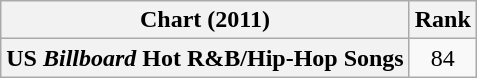<table class="wikitable plainrowheaders">
<tr>
<th scope="col">Chart (2011)</th>
<th scope="col">Rank</th>
</tr>
<tr>
<th scope="row">US <em>Billboard</em> Hot R&B/Hip-Hop Songs</th>
<td style="text-align:center;">84</td>
</tr>
</table>
